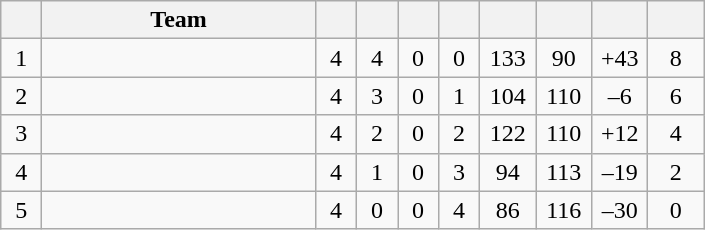<table class=wikitable style=text-align:center>
<tr>
<th width=20 abbr=Position></th>
<th width=175>Team</th>
<th width=20 abbr=Played></th>
<th width=20 abbr=Won></th>
<th width=20 abbr=Drawn></th>
<th width=20 abbr=Lost></th>
<th width=30 abbr=Goal for></th>
<th width=30 abbr=Goal against></th>
<th width=30 abbr=Goal difference></th>
<th width=30 abbr=Points></th>
</tr>
<tr>
<td>1</td>
<td align=left></td>
<td>4</td>
<td>4</td>
<td>0</td>
<td>0</td>
<td>133</td>
<td>90</td>
<td>+43</td>
<td>8</td>
</tr>
<tr>
<td>2</td>
<td align=left></td>
<td>4</td>
<td>3</td>
<td>0</td>
<td>1</td>
<td>104</td>
<td>110</td>
<td>–6</td>
<td>6</td>
</tr>
<tr>
<td>3</td>
<td align=left></td>
<td>4</td>
<td>2</td>
<td>0</td>
<td>2</td>
<td>122</td>
<td>110</td>
<td>+12</td>
<td>4</td>
</tr>
<tr>
<td>4</td>
<td align=left></td>
<td>4</td>
<td>1</td>
<td>0</td>
<td>3</td>
<td>94</td>
<td>113</td>
<td>–19</td>
<td>2</td>
</tr>
<tr>
<td>5</td>
<td align=left></td>
<td>4</td>
<td>0</td>
<td>0</td>
<td>4</td>
<td>86</td>
<td>116</td>
<td>–30</td>
<td>0</td>
</tr>
</table>
